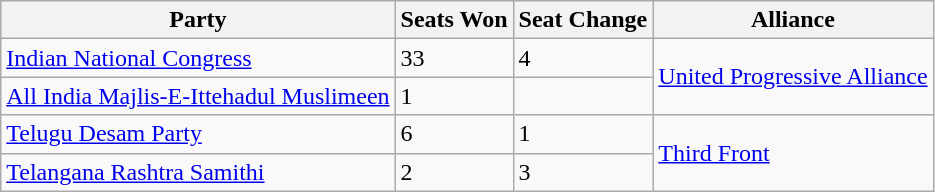<table class="wikitable">
<tr>
<th>Party</th>
<th>Seats Won</th>
<th>Seat Change</th>
<th>Alliance</th>
</tr>
<tr>
<td><a href='#'>Indian National Congress</a></td>
<td>33</td>
<td>4</td>
<td rowspan=2><a href='#'>United Progressive Alliance</a></td>
</tr>
<tr>
<td><a href='#'>All India Majlis-E-Ittehadul Muslimeen</a></td>
<td>1</td>
<td></td>
</tr>
<tr>
<td><a href='#'>Telugu Desam Party</a></td>
<td>6</td>
<td>1</td>
<td rowspan="2"><a href='#'>Third Front</a></td>
</tr>
<tr>
<td><a href='#'>Telangana Rashtra Samithi</a></td>
<td>2</td>
<td>3</td>
</tr>
</table>
